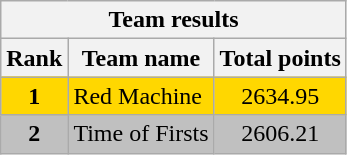<table class="wikitable">
<tr>
<th colspan=7 align=center>Team results </th>
</tr>
<tr>
<th>Rank</th>
<th>Team name</th>
<th><strong>Total points</strong></th>
</tr>
<tr bgcolor="gold">
<td align="center" bgcolor="gold"><strong>1</strong></td>
<td>Red Machine</td>
<td align="center">2634.95</td>
</tr>
<tr bgcolor="silver">
<td align="center" bgcolor="silver"><strong>2</strong></td>
<td>Time of Firsts</td>
<td align="center">2606.21</td>
</tr>
</table>
